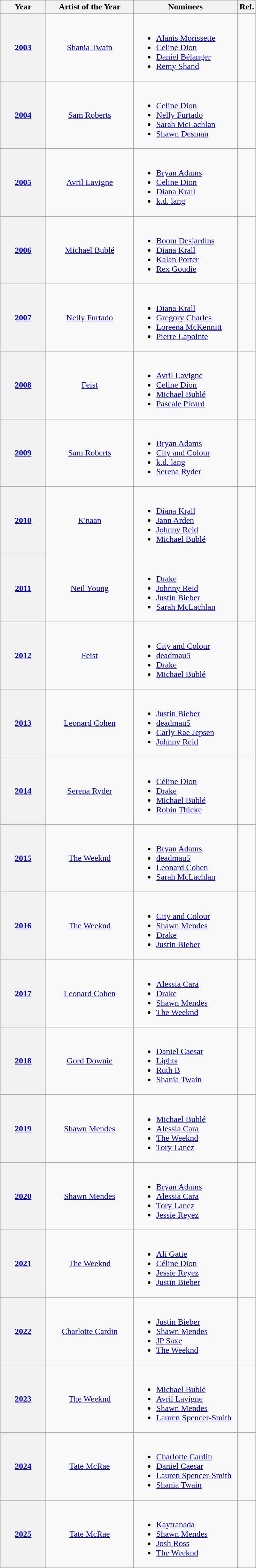<table class="wikitable sortable">
<tr>
<th scope="col" style="width:5em;">Year</th>
<th scope="col" style="width:10em;">Artist of the Year</th>
<th scope="col" class="unsortable" style="width:12em;">Nominees</th>
<th scope="col" class="unsortable">Ref.</th>
</tr>
<tr>
<th scope="row"><a href='#'>2003</a></th>
<td align="center"><a href='#'>Shania Twain</a></td>
<td><br><ul><li><a href='#'>Alanis Morissette</a></li><li><a href='#'>Celine Dion</a></li><li><a href='#'>Daniel Bélanger</a></li><li><a href='#'>Remy Shand</a></li></ul></td>
<td align="center"></td>
</tr>
<tr>
<th scope="row"><a href='#'>2004</a></th>
<td align="center"><a href='#'>Sam Roberts</a></td>
<td><br><ul><li><a href='#'>Celine Dion</a></li><li><a href='#'>Nelly Furtado</a></li><li><a href='#'>Sarah McLachlan</a></li><li><a href='#'>Shawn Desman</a></li></ul></td>
<td align="center"></td>
</tr>
<tr>
<th scope="row"><a href='#'>2005</a></th>
<td align="center"><a href='#'>Avril Lavigne</a></td>
<td><br><ul><li><a href='#'>Bryan Adams</a></li><li><a href='#'>Celine Dion</a></li><li><a href='#'>Diana Krall</a></li><li><a href='#'>k.d. lang</a></li></ul></td>
<td align="center"></td>
</tr>
<tr>
<th scope="row"><a href='#'>2006</a></th>
<td align="center"><a href='#'>Michael Bublé</a></td>
<td><br><ul><li><a href='#'>Boom Desjardins</a></li><li><a href='#'>Diana Krall</a></li><li><a href='#'>Kalan Porter</a></li><li><a href='#'>Rex Goudie</a></li></ul></td>
<td align="center"></td>
</tr>
<tr>
<th scope="row"><a href='#'>2007</a></th>
<td align="center"><a href='#'>Nelly Furtado</a></td>
<td><br><ul><li><a href='#'>Diana Krall</a></li><li><a href='#'>Gregory Charles</a></li><li><a href='#'>Loreena McKennitt</a></li><li><a href='#'>Pierre Lapointe</a></li></ul></td>
<td align="center"></td>
</tr>
<tr>
<th scope="row"><a href='#'>2008</a></th>
<td align="center"><a href='#'>Feist</a></td>
<td><br><ul><li><a href='#'>Avril Lavigne</a></li><li><a href='#'>Celine Dion</a></li><li><a href='#'>Michael Bublé</a></li><li><a href='#'>Pascale Picard</a></li></ul></td>
<td align="center"></td>
</tr>
<tr>
<th scope="row"><a href='#'>2009</a></th>
<td align="center"><a href='#'>Sam Roberts</a></td>
<td><br><ul><li><a href='#'>Bryan Adams</a></li><li><a href='#'>City and Colour</a></li><li><a href='#'>k.d. lang</a></li><li><a href='#'>Serena Ryder</a></li></ul></td>
<td align="center"></td>
</tr>
<tr>
<th scope="row"><a href='#'>2010</a></th>
<td align="center"><a href='#'>K'naan</a></td>
<td><br><ul><li><a href='#'>Diana Krall</a></li><li><a href='#'>Jann Arden</a></li><li><a href='#'>Johnny Reid</a></li><li><a href='#'>Michael Bublé</a></li></ul></td>
<td align="center"></td>
</tr>
<tr>
<th scope="row"><a href='#'>2011</a></th>
<td align="center"><a href='#'>Neil Young</a></td>
<td><br><ul><li><a href='#'>Drake</a></li><li><a href='#'>Johnny Reid</a></li><li><a href='#'>Justin Bieber</a></li><li><a href='#'>Sarah McLachlan</a></li></ul></td>
<td align="center"></td>
</tr>
<tr>
<th scope="row"><a href='#'>2012</a></th>
<td align="center"><a href='#'>Feist</a></td>
<td><br><ul><li><a href='#'>City and Colour</a></li><li><a href='#'>deadmau5</a></li><li><a href='#'>Drake</a></li><li><a href='#'>Michael Bublé</a></li></ul></td>
<td align="center"></td>
</tr>
<tr>
<th scope="row"><a href='#'>2013</a></th>
<td align="center"><a href='#'>Leonard Cohen</a></td>
<td><br><ul><li><a href='#'>Justin Bieber</a></li><li><a href='#'>deadmau5</a></li><li><a href='#'>Carly Rae Jepsen</a></li><li><a href='#'>Johnny Reid</a></li></ul></td>
<td align="center"></td>
</tr>
<tr>
<th scope="row"><a href='#'>2014</a></th>
<td align="center"><a href='#'>Serena Ryder</a></td>
<td><br><ul><li><a href='#'>Céline Dion</a></li><li><a href='#'>Drake</a></li><li><a href='#'>Michael Bublé</a></li><li><a href='#'>Robin Thicke</a></li></ul></td>
<td align="center"></td>
</tr>
<tr>
<th scope="row"><a href='#'>2015</a></th>
<td align="center"><a href='#'>The Weeknd</a></td>
<td><br><ul><li><a href='#'>Bryan Adams</a></li><li><a href='#'>deadmau5</a></li><li><a href='#'>Leonard Cohen</a></li><li><a href='#'>Sarah McLachlan</a></li></ul></td>
<td align="center"></td>
</tr>
<tr>
<th scope="row"><a href='#'>2016</a></th>
<td align="center"><a href='#'>The Weeknd</a></td>
<td><br><ul><li><a href='#'>City and Colour</a></li><li><a href='#'>Shawn Mendes</a></li><li><a href='#'>Drake</a></li><li><a href='#'>Justin Bieber</a></li></ul></td>
<td align="center"></td>
</tr>
<tr>
<th scope="row"><a href='#'>2017</a></th>
<td align="center"><a href='#'>Leonard Cohen</a></td>
<td><br><ul><li><a href='#'>Alessia Cara</a></li><li><a href='#'>Drake</a></li><li><a href='#'>Shawn Mendes</a></li><li><a href='#'>The Weeknd</a></li></ul></td>
<td align="center"></td>
</tr>
<tr>
<th scope="row"><a href='#'>2018</a></th>
<td align="center"><a href='#'>Gord Downie</a></td>
<td><br><ul><li><a href='#'>Daniel Caesar</a></li><li><a href='#'>Lights</a></li><li><a href='#'>Ruth B</a></li><li><a href='#'>Shania Twain</a></li></ul></td>
<td align="center"></td>
</tr>
<tr>
<th scope="row"><a href='#'>2019</a></th>
<td align="center"><a href='#'>Shawn Mendes</a></td>
<td><br><ul><li><a href='#'>Michael Bublé</a></li><li><a href='#'>Alessia Cara</a></li><li><a href='#'>The Weeknd</a></li><li><a href='#'>Tory Lanez</a></li></ul></td>
<td align="center"></td>
</tr>
<tr>
<th style="text-align:center;" scope="row"><a href='#'>2020</a></th>
<td align=center><a href='#'>Shawn Mendes</a></td>
<td><br><ul><li><a href='#'>Bryan Adams</a></li><li><a href='#'>Alessia Cara</a></li><li><a href='#'>Tory Lanez</a></li><li><a href='#'>Jessie Reyez</a></li></ul></td>
<td align="center"></td>
</tr>
<tr>
<th style="text-align:center;" scope="row"><a href='#'>2021</a></th>
<td align=center><a href='#'>The Weeknd</a></td>
<td><br><ul><li><a href='#'>Ali Gatie</a></li><li><a href='#'>Céline Dion</a></li><li><a href='#'>Jessie Reyez</a></li><li><a href='#'>Justin Bieber</a></li></ul></td>
<td align="center"></td>
</tr>
<tr>
<th style="text-align:center;" scope="row"><a href='#'>2022</a></th>
<td align=center><a href='#'>Charlotte Cardin</a></td>
<td><br><ul><li><a href='#'>Justin Bieber</a></li><li><a href='#'>Shawn Mendes</a></li><li><a href='#'>JP Saxe</a></li><li><a href='#'>The Weeknd</a></li></ul></td>
<td align="center"></td>
</tr>
<tr>
<th scope="row"><a href='#'>2023</a></th>
<td align=center><a href='#'>The Weeknd</a></td>
<td><br><ul><li><a href='#'>Michael Bublé</a></li><li><a href='#'>Avril Lavigne</a></li><li><a href='#'>Shawn Mendes</a></li><li><a href='#'>Lauren Spencer-Smith</a></li></ul></td>
<td align="center"></td>
</tr>
<tr>
<th scope="row"><a href='#'>2024</a></th>
<td align=center><a href='#'>Tate McRae</a></td>
<td><br><ul><li><a href='#'>Charlotte Cardin</a></li><li><a href='#'>Daniel Caesar</a></li><li><a href='#'>Lauren Spencer-Smith</a></li><li><a href='#'>Shania Twain</a></li></ul></td>
<td align="center"></td>
</tr>
<tr>
<th scope="row"><a href='#'>2025</a></th>
<td align=center><a href='#'>Tate McRae</a></td>
<td><br><ul><li><a href='#'>Kaytranada</a></li><li><a href='#'>Shawn Mendes</a></li><li><a href='#'>Josh Ross</a></li><li><a href='#'>The Weeknd</a></li></ul></td>
<td align="center"></td>
</tr>
</table>
